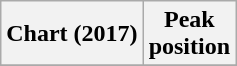<table class="wikitable plainrowheaders" style="text-align:center">
<tr>
<th scope="col">Chart (2017)</th>
<th scope="col">Peak<br> position</th>
</tr>
<tr>
</tr>
</table>
